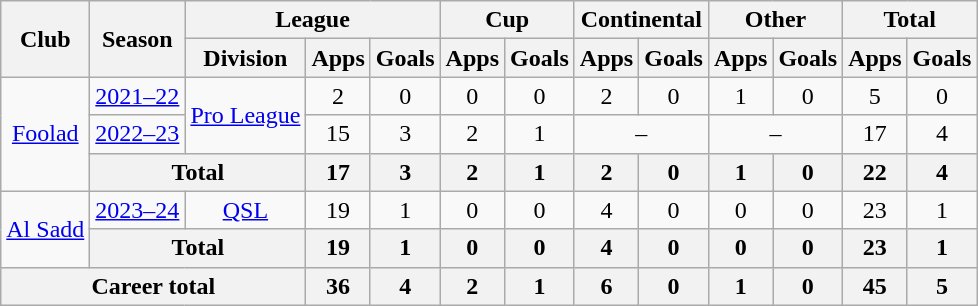<table class="wikitable"style=text-align:center>
<tr>
<th rowspan="2">Club</th>
<th rowspan="2">Season</th>
<th colspan="3">League</th>
<th colspan="2">Cup</th>
<th colspan="2">Continental</th>
<th colspan="2">Other</th>
<th colspan="2">Total</th>
</tr>
<tr>
<th>Division</th>
<th>Apps</th>
<th>Goals</th>
<th>Apps</th>
<th>Goals</th>
<th>Apps</th>
<th>Goals</th>
<th>Apps</th>
<th>Goals</th>
<th>Apps</th>
<th>Goals</th>
</tr>
<tr>
<td rowspan="3"><a href='#'>Foolad</a></td>
<td><a href='#'>2021–22</a></td>
<td rowspan="2"><a href='#'>Pro League</a></td>
<td>2</td>
<td>0</td>
<td>0</td>
<td>0</td>
<td>2</td>
<td>0</td>
<td>1</td>
<td>0</td>
<td>5</td>
<td>0</td>
</tr>
<tr>
<td><a href='#'>2022–23</a></td>
<td>15</td>
<td>3</td>
<td>2</td>
<td>1</td>
<td colspan="2">–</td>
<td colspan="2">–</td>
<td>17</td>
<td>4</td>
</tr>
<tr>
<th colspan="2">Total</th>
<th>17</th>
<th>3</th>
<th>2</th>
<th>1</th>
<th>2</th>
<th>0</th>
<th>1</th>
<th>0</th>
<th>22</th>
<th>4</th>
</tr>
<tr>
<td rowspan="2"><a href='#'>Al Sadd</a></td>
<td><a href='#'>2023–24</a></td>
<td><a href='#'>QSL</a></td>
<td>19</td>
<td>1</td>
<td>0</td>
<td>0</td>
<td>4</td>
<td>0</td>
<td>0</td>
<td>0</td>
<td>23</td>
<td>1</td>
</tr>
<tr>
<th colspan="2">Total</th>
<th>19</th>
<th>1</th>
<th>0</th>
<th>0</th>
<th>4</th>
<th>0</th>
<th>0</th>
<th>0</th>
<th>23</th>
<th>1</th>
</tr>
<tr>
<th colspan=3>Career total</th>
<th>36</th>
<th>4</th>
<th>2</th>
<th>1</th>
<th>6</th>
<th>0</th>
<th>1</th>
<th>0</th>
<th>45</th>
<th>5</th>
</tr>
</table>
